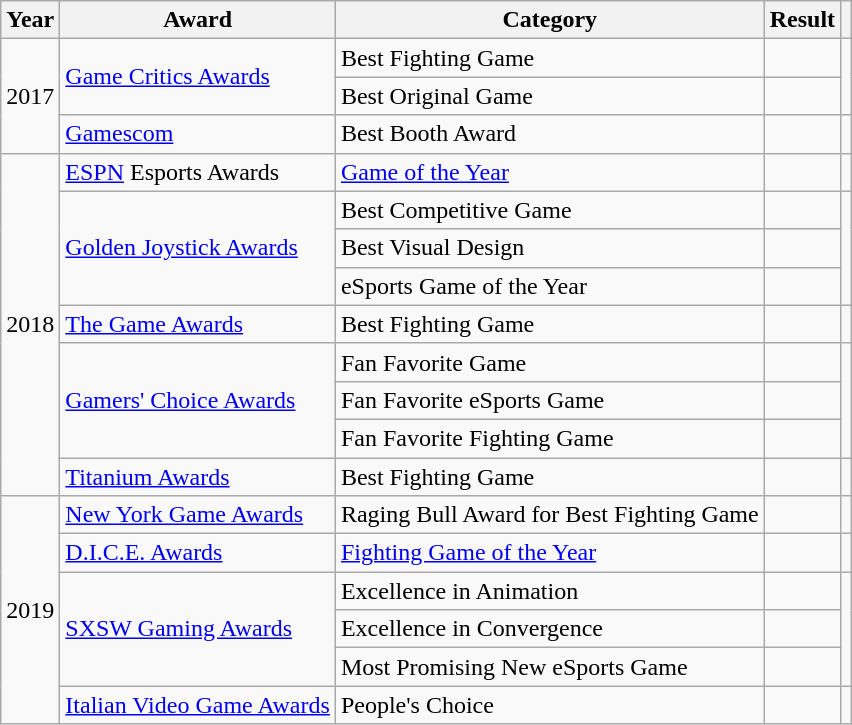<table class="wikitable sortable">
<tr>
<th>Year</th>
<th>Award</th>
<th>Category</th>
<th>Result</th>
<th></th>
</tr>
<tr>
<td style="text-align:center;" rowspan="3">2017</td>
<td rowspan="2"><a href='#'>Game Critics Awards</a></td>
<td>Best Fighting Game</td>
<td></td>
<td rowspan="2" style="text-align:center;"></td>
</tr>
<tr>
<td>Best Original Game</td>
<td></td>
</tr>
<tr>
<td><a href='#'>Gamescom</a></td>
<td>Best Booth Award</td>
<td></td>
<td style="text-align:center;"></td>
</tr>
<tr>
<td style="text-align:center;" rowspan="9">2018</td>
<td><a href='#'>ESPN</a> Esports Awards</td>
<td><a href='#'>Game of the Year</a></td>
<td></td>
<td style="text-align:center;"></td>
</tr>
<tr>
<td rowspan="3"><a href='#'>Golden Joystick Awards</a></td>
<td>Best Competitive Game</td>
<td></td>
<td rowspan="3" style="text-align:center;"></td>
</tr>
<tr>
<td>Best Visual Design</td>
<td></td>
</tr>
<tr>
<td>eSports Game of the Year</td>
<td></td>
</tr>
<tr>
<td><a href='#'>The Game Awards</a></td>
<td>Best Fighting Game</td>
<td></td>
<td style="text-align:center;"></td>
</tr>
<tr>
<td rowspan="3"><a href='#'>Gamers' Choice Awards</a></td>
<td>Fan Favorite Game</td>
<td></td>
<td rowspan="3" style="text-align:center;"></td>
</tr>
<tr>
<td>Fan Favorite eSports Game</td>
<td></td>
</tr>
<tr>
<td>Fan Favorite Fighting Game</td>
<td></td>
</tr>
<tr>
<td><a href='#'>Titanium Awards</a></td>
<td>Best Fighting Game</td>
<td></td>
<td style="text-align:center;"></td>
</tr>
<tr>
<td style="text-align:center;" rowspan="6">2019</td>
<td><a href='#'>New York Game Awards</a></td>
<td>Raging Bull Award for Best Fighting Game</td>
<td></td>
<td style="text-align:center;"></td>
</tr>
<tr>
<td><a href='#'>D.I.C.E. Awards</a></td>
<td><a href='#'>Fighting Game of the Year</a></td>
<td></td>
<td style="text-align:center;"></td>
</tr>
<tr>
<td rowspan="3"><a href='#'>SXSW Gaming Awards</a></td>
<td>Excellence in Animation</td>
<td></td>
<td rowspan="3" style="text-align:center;"></td>
</tr>
<tr>
<td>Excellence in Convergence</td>
<td></td>
</tr>
<tr>
<td>Most Promising New eSports Game</td>
<td></td>
</tr>
<tr>
<td><a href='#'>Italian Video Game Awards</a></td>
<td>People's Choice</td>
<td></td>
<td style="text-align:center;"></td>
</tr>
</table>
